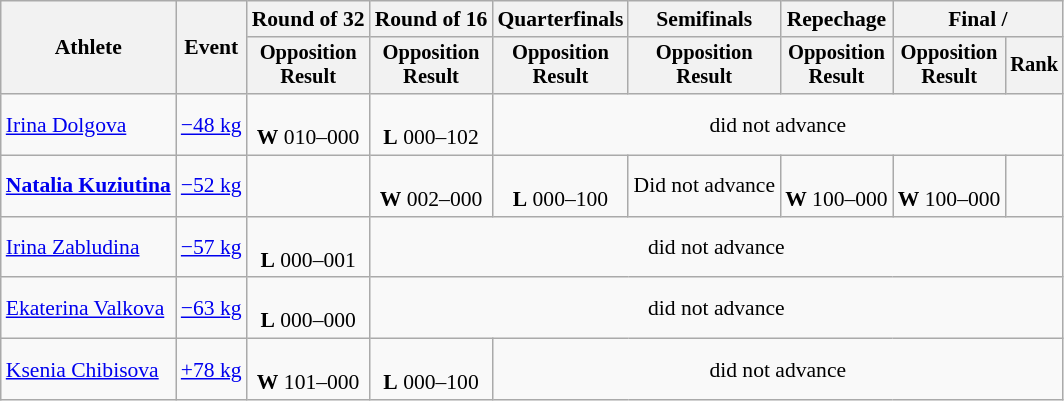<table class="wikitable" style="font-size:90%">
<tr>
<th rowspan="2">Athlete</th>
<th rowspan="2">Event</th>
<th>Round of 32</th>
<th>Round of 16</th>
<th>Quarterfinals</th>
<th>Semifinals</th>
<th>Repechage</th>
<th colspan=2>Final / </th>
</tr>
<tr style="font-size:95%">
<th>Opposition<br>Result</th>
<th>Opposition<br>Result</th>
<th>Opposition<br>Result</th>
<th>Opposition<br>Result</th>
<th>Opposition<br>Result</th>
<th>Opposition<br>Result</th>
<th>Rank</th>
</tr>
<tr align=center>
<td align=left><a href='#'>Irina Dolgova</a></td>
<td align=left><a href='#'>−48 kg</a></td>
<td><br><strong>W</strong> 010–000</td>
<td><br><strong>L</strong> 000–102</td>
<td colspan=5>did not advance</td>
</tr>
<tr align=center>
<td align=left><strong><a href='#'>Natalia Kuziutina</a></strong></td>
<td align=left><a href='#'>−52 kg</a></td>
<td></td>
<td><br><strong>W</strong> 002–000</td>
<td><br><strong>L</strong> 000–100</td>
<td>Did not advance</td>
<td><br><strong>W</strong> 100–000</td>
<td><br><strong>W</strong> 100–000</td>
<td></td>
</tr>
<tr align=center>
<td align=left><a href='#'>Irina Zabludina</a></td>
<td align=left><a href='#'>−57 kg</a></td>
<td><br> <strong>L</strong> 000–001</td>
<td colspan=6>did not advance</td>
</tr>
<tr align=center>
<td align=left><a href='#'>Ekaterina Valkova</a></td>
<td align=left><a href='#'>−63 kg</a></td>
<td><br> <strong>L</strong> 000–000 </td>
<td colspan=6>did not advance</td>
</tr>
<tr align=center>
<td align=left><a href='#'>Ksenia Chibisova</a></td>
<td align=left><a href='#'>+78 kg</a></td>
<td><br><strong>W</strong> 101–000</td>
<td><br><strong>L</strong> 000–100</td>
<td colspan=5>did not advance</td>
</tr>
</table>
